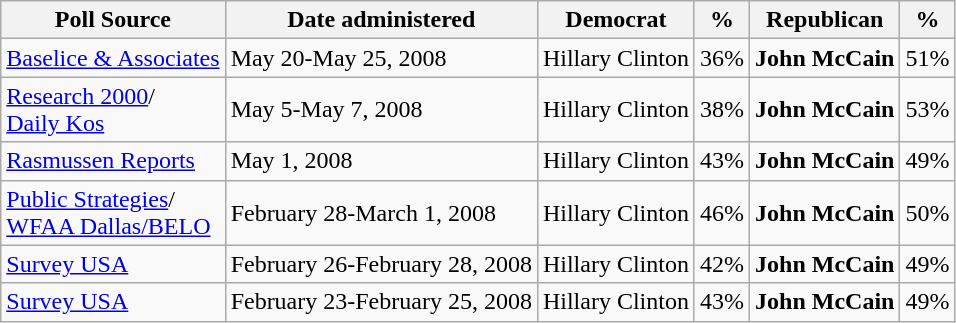<table class="wikitable">
<tr valign=bottom>
<th>Poll Source</th>
<th>Date administered</th>
<th>Democrat</th>
<th>%</th>
<th>Republican</th>
<th>%</th>
</tr>
<tr>
<td><a href='#'>Baselice & Associates</a></td>
<td>May 20-May 25, 2008</td>
<td>Hillary Clinton</td>
<td>36%</td>
<td><strong>John McCain</strong></td>
<td>51%</td>
</tr>
<tr>
<td><a href='#'>Research 2000</a>/<a href='#'><br>Daily Kos</a></td>
<td>May 5-May 7, 2008</td>
<td>Hillary Clinton</td>
<td>38%</td>
<td><strong>John McCain</strong></td>
<td>53%</td>
</tr>
<tr>
<td><a href='#'>Rasmussen Reports</a></td>
<td>May 1, 2008</td>
<td>Hillary Clinton</td>
<td>43%</td>
<td><strong>John McCain</strong></td>
<td>49%</td>
</tr>
<tr>
<td><a href='#'>Public Strategies</a>/<a href='#'><br>WFAA Dallas/BELO</a></td>
<td>February 28-March 1, 2008</td>
<td>Hillary Clinton</td>
<td>46%</td>
<td><strong>John McCain</strong></td>
<td>50%</td>
</tr>
<tr>
<td><a href='#'>Survey USA</a></td>
<td>February 26-February 28, 2008</td>
<td>Hillary Clinton</td>
<td>42%</td>
<td><strong>John McCain</strong></td>
<td>49%</td>
</tr>
<tr>
<td><a href='#'>Survey USA</a></td>
<td>February 23-February 25, 2008</td>
<td>Hillary Clinton</td>
<td>43%</td>
<td><strong>John McCain</strong></td>
<td>49%</td>
</tr>
</table>
